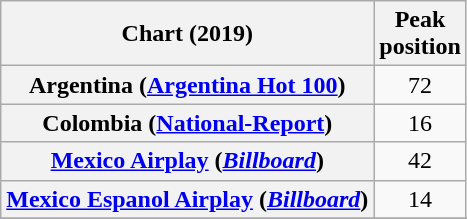<table class="wikitable sortable plainrowheaders" style="text-align:center">
<tr>
<th scope="col">Chart (2019)</th>
<th scope="col">Peak<br> position</th>
</tr>
<tr>
<th scope="row">Argentina (<a href='#'>Argentina Hot 100</a>)</th>
<td>72</td>
</tr>
<tr>
<th scope="row">Colombia (<a href='#'>National-Report</a>)</th>
<td>16</td>
</tr>
<tr>
<th scope="row"><a href='#'>Mexico Airplay</a> (<em><a href='#'>Billboard</a></em>)</th>
<td>42</td>
</tr>
<tr>
<th scope="row"><a href='#'>Mexico Espanol Airplay</a> (<a href='#'><em>Billboard</em></a>)</th>
<td>14</td>
</tr>
<tr>
</tr>
<tr>
</tr>
<tr>
</tr>
<tr>
</tr>
<tr>
</tr>
<tr>
</tr>
</table>
